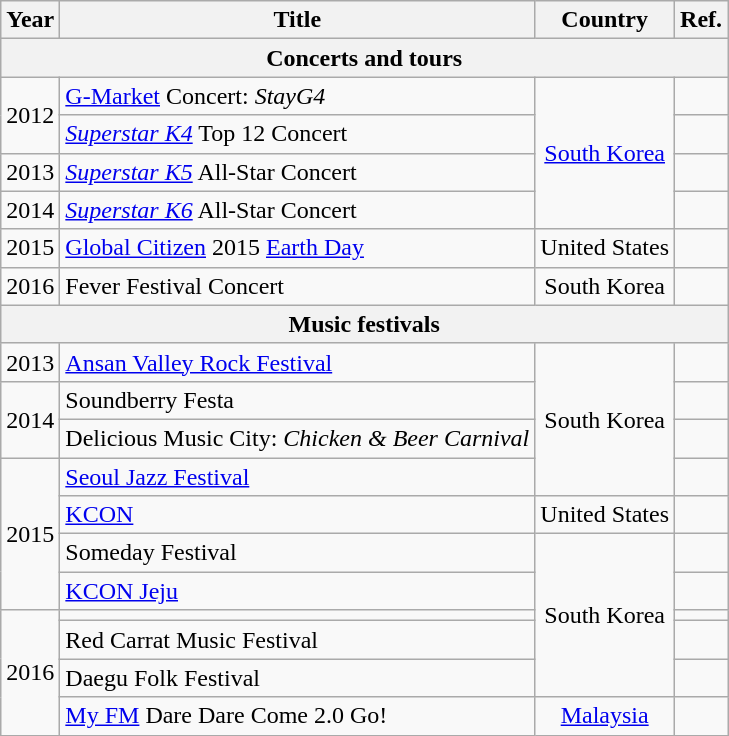<table class="wikitable">
<tr>
<th style="text-align:center;">Year</th>
<th style="text-align:center;">Title</th>
<th style="text-align:center;">Country</th>
<th style="text-align:center;">Ref.</th>
</tr>
<tr>
<th scope="col" style="text-align:center;" colspan="5">Concerts and tours</th>
</tr>
<tr>
<td rowspan="2">2012</td>
<td><a href='#'>G-Market</a> Concert: <em>StayG4</em></td>
<td style="text-align:center;" rowspan="4"><a href='#'>South Korea</a></td>
<td style="text-align:center;"></td>
</tr>
<tr>
<td><em><a href='#'>Superstar K4</a></em> Top 12 Concert</td>
<td style="text-align:center;"></td>
</tr>
<tr>
<td>2013</td>
<td><em><a href='#'>Superstar K5</a></em> All-Star Concert</td>
<td style="text-align:center;"></td>
</tr>
<tr>
<td>2014</td>
<td><em><a href='#'>Superstar K6</a></em> All-Star Concert</td>
<td style="text-align:center;"></td>
</tr>
<tr>
<td>2015</td>
<td><a href='#'>Global Citizen</a> 2015 <a href='#'>Earth Day</a></td>
<td style="text-align:center;">United States</td>
<td style="text-align:center;"></td>
</tr>
<tr>
<td>2016</td>
<td>Fever Festival Concert</td>
<td style="text-align:center;">South Korea</td>
<td style="text-align:center;"></td>
</tr>
<tr>
<th scope="col" style="text-align:center;" colspan="5">Music festivals</th>
</tr>
<tr>
<td>2013</td>
<td><a href='#'>Ansan Valley Rock Festival</a></td>
<td style="text-align:center;" rowspan="4">South Korea</td>
<td style="text-align:center;"></td>
</tr>
<tr>
<td rowspan="2">2014</td>
<td>Soundberry Festa</td>
<td style="text-align:center;"></td>
</tr>
<tr>
<td>Delicious Music City: <em>Chicken & Beer Carnival</em></td>
<td style="text-align:center;"></td>
</tr>
<tr>
<td rowspan="4">2015</td>
<td><a href='#'>Seoul Jazz Festival</a></td>
<td style="text-align:center;"></td>
</tr>
<tr>
<td><a href='#'>KCON</a></td>
<td style="text-align:center;">United States</td>
<td style="text-align:center;"></td>
</tr>
<tr>
<td>Someday Festival</td>
<td style="text-align:center;" rowspan="5">South Korea</td>
<td style="text-align:center;"></td>
</tr>
<tr>
<td><a href='#'>KCON Jeju</a></td>
<td style="text-align:center;"></td>
</tr>
<tr>
<td rowspan="4">2016</td>
<td></td>
<td style="text-align:center;"></td>
</tr>
<tr>
<td>Red Carrat Music Festival</td>
<td style="text-align:center;"></td>
</tr>
<tr>
<td>Daegu Folk Festival</td>
<td style="text-align:center;"></td>
</tr>
<tr>
<td><a href='#'>My FM</a> Dare Dare Come 2.0 Go!</td>
<td style="text-align:center;"><a href='#'>Malaysia</a></td>
<td style="text-align:center;"></td>
</tr>
</table>
